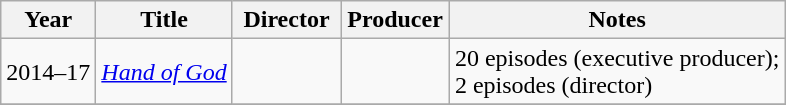<table class="wikitable">
<tr>
<th>Year</th>
<th>Title</th>
<th width=65>Director</th>
<th width=65>Producer</th>
<th>Notes</th>
</tr>
<tr>
<td>2014–17</td>
<td><em><a href='#'>Hand of God</a></em></td>
<td></td>
<td></td>
<td>20 episodes (executive producer);<br>2 episodes (director)</td>
</tr>
<tr>
</tr>
</table>
